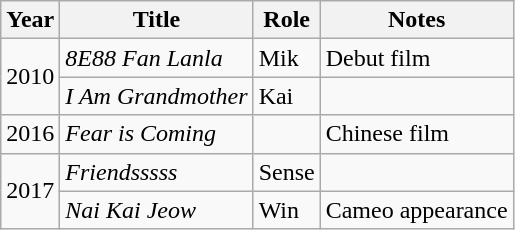<table class="wikitable">
<tr style="text-align:center;">
<th>Year</th>
<th>Title</th>
<th>Role</th>
<th>Notes</th>
</tr>
<tr>
<td rowspan="2" style="text-align:center;">2010</td>
<td><em>8E88 Fan Lanla</em></td>
<td>Mik</td>
<td>Debut film</td>
</tr>
<tr>
<td><em>I Am Grandmother</em></td>
<td>Kai</td>
<td></td>
</tr>
<tr>
<td style="text-align:center;">2016</td>
<td><em>Fear is Coming</em></td>
<td></td>
<td>Chinese film</td>
</tr>
<tr>
<td rowspan="2" style="text-align:center;">2017</td>
<td><em>Friendsssss</em></td>
<td>Sense</td>
<td></td>
</tr>
<tr>
<td><em>Nai Kai Jeow</em></td>
<td>Win</td>
<td>Cameo appearance</td>
</tr>
</table>
